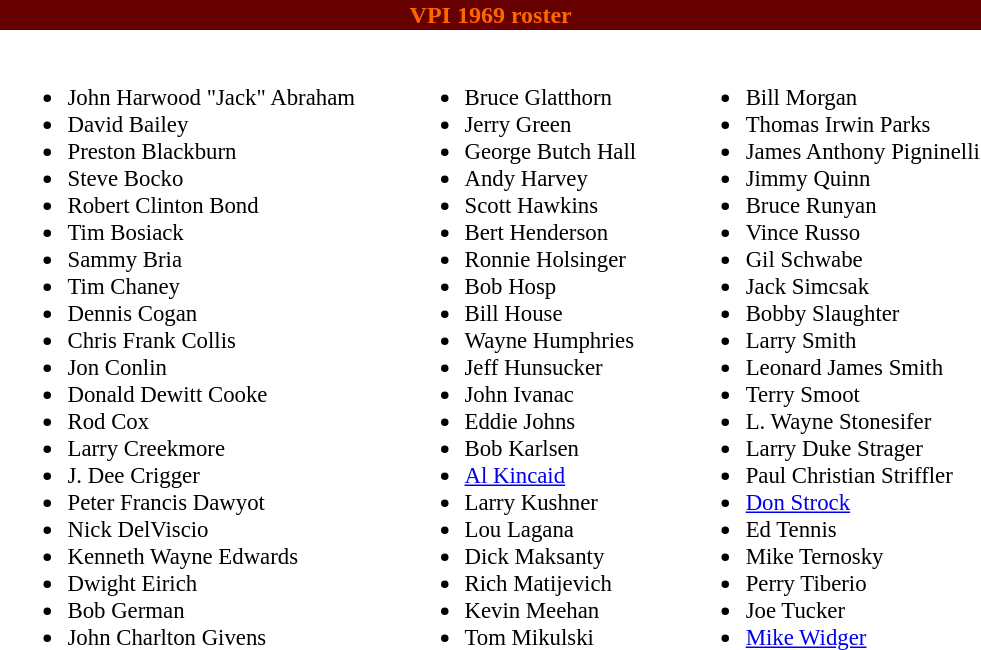<table class="toccolours" style="text-align: left;">
<tr>
<th colspan="9" style="background:#660000;color:#FF6600;text-align:center;"><span><strong>VPI 1969 roster</strong></span></th>
</tr>
<tr>
<td></td>
<td style="font-size:95%; vertical-align:top;"><br><ul><li>John Harwood "Jack" Abraham</li><li>David Bailey</li><li>Preston Blackburn</li><li>Steve Bocko</li><li>Robert Clinton Bond</li><li>Tim Bosiack</li><li>Sammy Bria</li><li>Tim Chaney</li><li>Dennis Cogan</li><li>Chris Frank Collis</li><li>Jon Conlin</li><li>Donald Dewitt Cooke</li><li>Rod Cox</li><li>Larry Creekmore</li><li>J. Dee Crigger</li><li>Peter Francis Dawyot</li><li>Nick DelViscio</li><li>Kenneth Wayne Edwards</li><li>Dwight Eirich</li><li>Bob German</li><li>John Charlton Givens</li></ul></td>
<td style="width: 25px;"></td>
<td style="font-size:95%; vertical-align:top;"><br><ul><li>Bruce Glatthorn</li><li>Jerry Green</li><li>George Butch Hall</li><li>Andy Harvey</li><li>Scott Hawkins</li><li>Bert Henderson</li><li>Ronnie Holsinger</li><li>Bob Hosp</li><li>Bill House</li><li>Wayne Humphries</li><li>Jeff Hunsucker</li><li>John Ivanac</li><li>Eddie Johns</li><li>Bob Karlsen</li><li><a href='#'>Al Kincaid</a></li><li>Larry Kushner</li><li>Lou Lagana</li><li>Dick Maksanty</li><li>Rich Matijevich</li><li>Kevin Meehan</li><li>Tom Mikulski</li></ul></td>
<td style="width: 25px;"></td>
<td style="font-size:95%; vertical-align:top;"><br><ul><li>Bill Morgan</li><li>Thomas Irwin Parks</li><li>James Anthony Pigninelli</li><li>Jimmy Quinn</li><li>Bruce Runyan</li><li>Vince Russo</li><li>Gil Schwabe</li><li>Jack Simcsak</li><li>Bobby Slaughter</li><li>Larry Smith</li><li>Leonard James Smith</li><li>Terry Smoot</li><li>L. Wayne Stonesifer</li><li>Larry Duke Strager</li><li>Paul Christian Striffler</li><li><a href='#'>Don Strock</a></li><li>Ed Tennis</li><li>Mike Ternosky</li><li>Perry Tiberio</li><li>Joe Tucker</li><li><a href='#'>Mike Widger</a></li></ul></td>
</tr>
</table>
